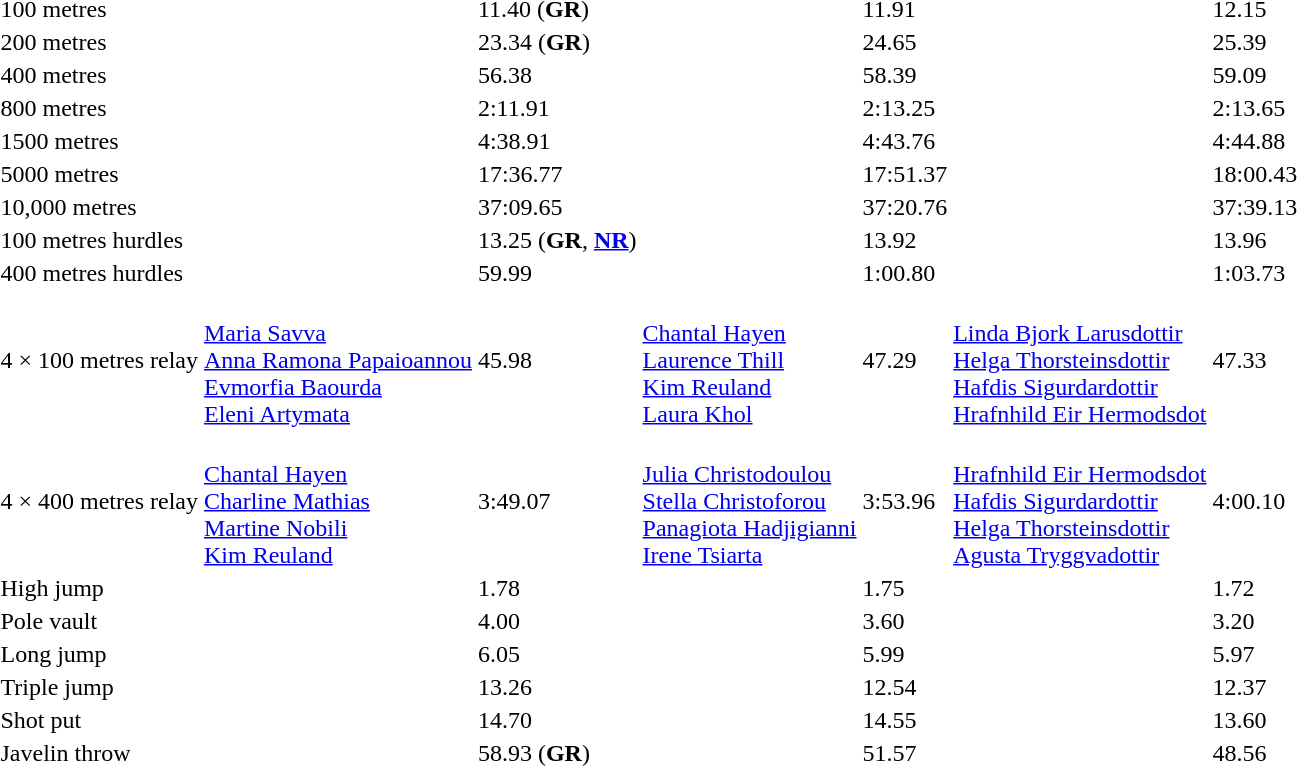<table>
<tr>
<td>100 metres</td>
<td></td>
<td>11.40 (<strong>GR</strong>)</td>
<td></td>
<td>11.91</td>
<td></td>
<td>12.15</td>
</tr>
<tr>
<td>200 metres</td>
<td></td>
<td>23.34 (<strong>GR</strong>)</td>
<td></td>
<td>24.65</td>
<td></td>
<td>25.39</td>
</tr>
<tr>
<td>400 metres</td>
<td></td>
<td>56.38</td>
<td></td>
<td>58.39</td>
<td></td>
<td>59.09</td>
</tr>
<tr>
<td>800 metres</td>
<td></td>
<td>2:11.91</td>
<td></td>
<td>2:13.25</td>
<td></td>
<td>2:13.65</td>
</tr>
<tr>
<td>1500 metres</td>
<td></td>
<td>4:38.91</td>
<td></td>
<td>4:43.76</td>
<td></td>
<td>4:44.88</td>
</tr>
<tr>
<td>5000 metres</td>
<td></td>
<td>17:36.77</td>
<td></td>
<td>17:51.37</td>
<td></td>
<td>18:00.43</td>
</tr>
<tr>
<td>10,000 metres</td>
<td></td>
<td>37:09.65</td>
<td></td>
<td>37:20.76</td>
<td></td>
<td>37:39.13</td>
</tr>
<tr>
<td>100 metres hurdles</td>
<td></td>
<td>13.25 (<strong>GR</strong>, <strong><a href='#'>NR</a></strong>)</td>
<td></td>
<td>13.92</td>
<td></td>
<td>13.96</td>
</tr>
<tr>
<td>400 metres hurdles</td>
<td></td>
<td>59.99</td>
<td></td>
<td>1:00.80</td>
<td></td>
<td>1:03.73</td>
</tr>
<tr>
<td>4 × 100 metres relay</td>
<td><br><a href='#'>Maria Savva</a><br><a href='#'>Anna Ramona Papaioannou</a><br><a href='#'>Evmorfia Baourda</a><br><a href='#'>Eleni Artymata</a></td>
<td>45.98</td>
<td><br><a href='#'>Chantal Hayen</a><br><a href='#'>Laurence Thill</a><br><a href='#'>Kim Reuland</a><br><a href='#'>Laura Khol</a></td>
<td>47.29</td>
<td><br><a href='#'>Linda Bjork Larusdottir</a><br><a href='#'>Helga Thorsteinsdottir</a><br><a href='#'>Hafdis Sigurdardottir</a><br><a href='#'>Hrafnhild Eir Hermodsdot</a></td>
<td>47.33</td>
</tr>
<tr>
<td>4 × 400 metres relay</td>
<td><br><a href='#'>Chantal Hayen</a><br><a href='#'>Charline Mathias</a><br><a href='#'>Martine Nobili</a><br><a href='#'>Kim Reuland</a></td>
<td>3:49.07</td>
<td><br><a href='#'>Julia Christodoulou</a><br><a href='#'>Stella Christoforou</a><br><a href='#'>Panagiota Hadjigianni</a><br><a href='#'>Irene Tsiarta</a></td>
<td>3:53.96</td>
<td><br><a href='#'>Hrafnhild Eir Hermodsdot</a><br><a href='#'>Hafdis Sigurdardottir</a><br><a href='#'>Helga Thorsteinsdottir</a><br><a href='#'>Agusta Tryggvadottir</a></td>
<td>4:00.10</td>
</tr>
<tr>
<td>High jump</td>
<td></td>
<td>1.78</td>
<td></td>
<td>1.75</td>
<td></td>
<td>1.72</td>
</tr>
<tr>
<td>Pole vault</td>
<td></td>
<td>4.00</td>
<td></td>
<td>3.60</td>
<td></td>
<td>3.20</td>
</tr>
<tr>
<td>Long jump</td>
<td></td>
<td>6.05</td>
<td></td>
<td>5.99</td>
<td></td>
<td>5.97</td>
</tr>
<tr>
<td>Triple jump</td>
<td></td>
<td>13.26</td>
<td></td>
<td>12.54</td>
<td></td>
<td>12.37</td>
</tr>
<tr>
<td>Shot put</td>
<td></td>
<td>14.70</td>
<td></td>
<td>14.55</td>
<td></td>
<td>13.60</td>
</tr>
<tr>
<td>Javelin throw</td>
<td></td>
<td>58.93 (<strong>GR</strong>)</td>
<td></td>
<td>51.57</td>
<td></td>
<td>48.56</td>
</tr>
</table>
